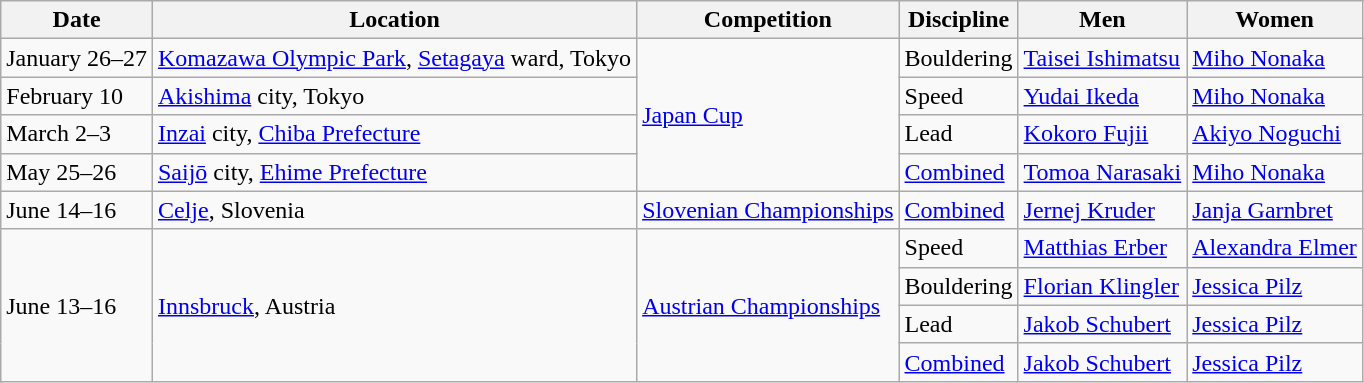<table class="wikitable">
<tr>
<th>Date</th>
<th>Location</th>
<th>Competition</th>
<th>Discipline</th>
<th>Men</th>
<th>Women</th>
</tr>
<tr>
<td>January 26–27</td>
<td><a href='#'>Komazawa Olympic Park</a>, <a href='#'>Setagaya</a> ward, Tokyo</td>
<td rowspan="4"><a href='#'>Japan Cup</a></td>
<td>Bouldering</td>
<td> <a href='#'>Taisei Ishimatsu</a></td>
<td> <a href='#'>Miho Nonaka</a></td>
</tr>
<tr>
<td>February 10</td>
<td><a href='#'>Akishima</a> city, Tokyo</td>
<td>Speed</td>
<td> <a href='#'>Yudai Ikeda</a></td>
<td> <a href='#'>Miho Nonaka</a></td>
</tr>
<tr>
<td>March 2–3</td>
<td><a href='#'>Inzai</a> city, <a href='#'>Chiba Prefecture</a></td>
<td>Lead</td>
<td> <a href='#'>Kokoro Fujii</a></td>
<td> <a href='#'>Akiyo Noguchi</a></td>
</tr>
<tr>
<td>May 25–26</td>
<td><a href='#'>Saijō</a> city, <a href='#'>Ehime Prefecture</a></td>
<td><a href='#'>Combined</a></td>
<td> <a href='#'>Tomoa Narasaki</a></td>
<td> <a href='#'>Miho Nonaka</a></td>
</tr>
<tr>
<td>June 14–16</td>
<td><a href='#'>Celje</a>, Slovenia</td>
<td><a href='#'>Slovenian Championships</a></td>
<td><a href='#'>Combined</a></td>
<td> <a href='#'>Jernej Kruder</a></td>
<td> <a href='#'>Janja Garnbret</a></td>
</tr>
<tr>
<td rowspan="4">June 13–16</td>
<td rowspan="4"><a href='#'>Innsbruck</a>, Austria</td>
<td rowspan="4"><a href='#'>Austrian Championships</a></td>
<td>Speed</td>
<td> <a href='#'>Matthias Erber</a></td>
<td> <a href='#'>Alexandra Elmer</a></td>
</tr>
<tr>
<td>Bouldering</td>
<td> <a href='#'>Florian Klingler</a></td>
<td> <a href='#'>Jessica Pilz</a></td>
</tr>
<tr>
<td>Lead</td>
<td> <a href='#'>Jakob Schubert</a></td>
<td> <a href='#'>Jessica Pilz</a></td>
</tr>
<tr>
<td><a href='#'>Combined</a></td>
<td> <a href='#'>Jakob Schubert</a></td>
<td> <a href='#'>Jessica Pilz</a></td>
</tr>
</table>
